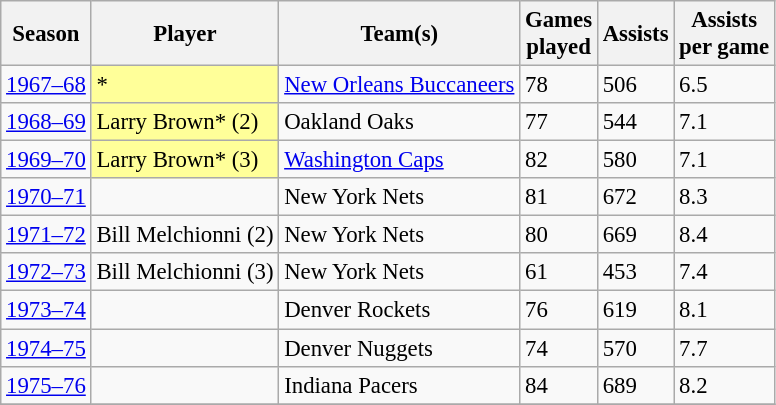<table class="wikitable sortable" style="font-size:95%;">
<tr>
<th>Season</th>
<th>Player</th>
<th>Team(s)</th>
<th>Games<br>played</th>
<th>Assists</th>
<th>Assists<br>per game</th>
</tr>
<tr>
<td><a href='#'>1967–68</a></td>
<td style=background-color:#FFFF99>*</td>
<td><a href='#'>New Orleans Buccaneers</a></td>
<td>78</td>
<td>506</td>
<td>6.5</td>
</tr>
<tr>
<td><a href='#'>1968–69</a></td>
<td style=background-color:#FFFF99>Larry Brown* (2)</td>
<td>Oakland Oaks</td>
<td>77</td>
<td>544</td>
<td>7.1</td>
</tr>
<tr>
<td><a href='#'>1969–70</a></td>
<td style=background-color:#FFFF99>Larry Brown* (3)</td>
<td><a href='#'>Washington Caps</a></td>
<td>82</td>
<td>580</td>
<td>7.1</td>
</tr>
<tr>
<td><a href='#'>1970–71</a></td>
<td></td>
<td>New York Nets</td>
<td>81</td>
<td>672</td>
<td>8.3</td>
</tr>
<tr>
<td><a href='#'>1971–72</a></td>
<td>Bill Melchionni (2)</td>
<td>New York Nets</td>
<td>80</td>
<td>669</td>
<td>8.4</td>
</tr>
<tr>
<td><a href='#'>1972–73</a></td>
<td>Bill Melchionni (3)</td>
<td>New York Nets</td>
<td>61</td>
<td>453</td>
<td>7.4</td>
</tr>
<tr>
<td><a href='#'>1973–74</a></td>
<td></td>
<td>Denver Rockets</td>
<td>76</td>
<td>619</td>
<td>8.1</td>
</tr>
<tr>
<td><a href='#'>1974–75</a></td>
<td></td>
<td>Denver Nuggets</td>
<td>74</td>
<td>570</td>
<td>7.7</td>
</tr>
<tr>
<td><a href='#'>1975–76</a></td>
<td></td>
<td>Indiana Pacers</td>
<td>84</td>
<td>689</td>
<td>8.2</td>
</tr>
<tr>
</tr>
</table>
